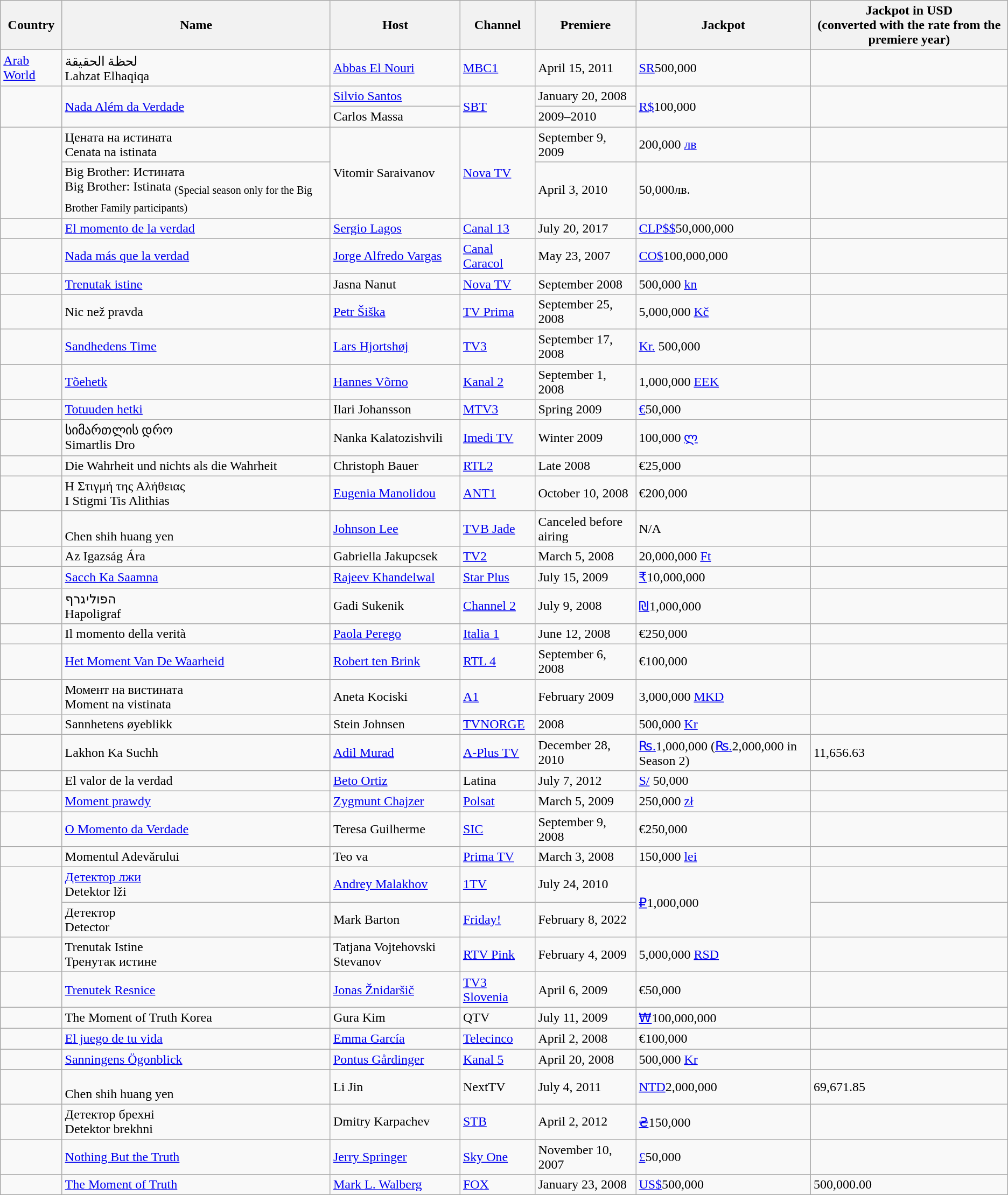<table class="wikitable sortable">
<tr>
<th>Country</th>
<th>Name</th>
<th>Host</th>
<th>Channel</th>
<th>Premiere</th>
<th>Jackpot</th>
<th>Jackpot in USD<br>(converted with the rate from the premiere year)</th>
</tr>
<tr>
<td> <a href='#'>Arab World</a></td>
<td>لحظة الحقيقة<br>Lahzat Elhaqiqa</td>
<td><a href='#'>Abbas El Nouri</a></td>
<td><a href='#'>MBC1</a></td>
<td>April 15, 2011</td>
<td><a href='#'>SR</a>500,000</td>
<td></td>
</tr>
<tr>
<td rowspan=2></td>
<td rowspan=2><a href='#'>Nada Além da Verdade</a></td>
<td><a href='#'>Silvio Santos</a></td>
<td rowspan=2><a href='#'>SBT</a></td>
<td>January 20, 2008</td>
<td rowspan=2><a href='#'>R$</a>100,000</td>
<td rowspan="2"></td>
</tr>
<tr>
<td>Carlos Massa</td>
<td>2009–2010</td>
</tr>
<tr>
<td rowspan="2"></td>
<td>Цената на истината<br>Cenata na istinata</td>
<td rowspan="2">Vitomir Saraivanov</td>
<td rowspan="2"><a href='#'>Nova TV</a></td>
<td>September 9, 2009</td>
<td>200,000 <a href='#'>лв</a></td>
<td></td>
</tr>
<tr>
<td>Big Brother: Истината<br>Big Brother: Istinata
<sub>(Special season only for the Big Brother Family participants)</sub></td>
<td>April 3, 2010</td>
<td>50,000лв.</td>
<td></td>
</tr>
<tr>
<td></td>
<td><a href='#'>El momento de la verdad</a></td>
<td><a href='#'>Sergio Lagos</a></td>
<td><a href='#'>Canal 13</a></td>
<td>July 20, 2017</td>
<td><a href='#'>CLP$$</a>50,000,000</td>
<td></td>
</tr>
<tr>
<td></td>
<td><a href='#'>Nada más que la verdad</a></td>
<td><a href='#'>Jorge Alfredo Vargas</a></td>
<td><a href='#'>Canal Caracol</a></td>
<td>May 23, 2007</td>
<td><a href='#'>CO$</a>100,000,000</td>
<td></td>
</tr>
<tr>
<td></td>
<td><a href='#'>Trenutak istine</a></td>
<td>Jasna Nanut</td>
<td><a href='#'>Nova TV</a></td>
<td>September 2008</td>
<td>500,000 <a href='#'>kn</a></td>
<td></td>
</tr>
<tr>
<td></td>
<td>Nic než pravda</td>
<td><a href='#'>Petr Šiška</a></td>
<td><a href='#'>TV Prima</a></td>
<td>September 25, 2008</td>
<td>5,000,000 <a href='#'>Kč</a></td>
<td></td>
</tr>
<tr>
<td></td>
<td><a href='#'>Sandhedens Time</a></td>
<td><a href='#'>Lars Hjortshøj</a></td>
<td><a href='#'>TV3</a></td>
<td>September 17, 2008</td>
<td><a href='#'>Kr.</a> 500,000</td>
<td></td>
</tr>
<tr>
<td></td>
<td><a href='#'>Tõehetk</a></td>
<td><a href='#'>Hannes Võrno</a></td>
<td><a href='#'>Kanal 2</a></td>
<td>September 1, 2008</td>
<td>1,000,000 <a href='#'>EEK</a></td>
<td></td>
</tr>
<tr>
<td></td>
<td><a href='#'>Totuuden hetki</a></td>
<td>Ilari Johansson</td>
<td><a href='#'>MTV3</a></td>
<td>Spring 2009</td>
<td><a href='#'>€</a>50,000</td>
<td></td>
</tr>
<tr>
<td></td>
<td>სიმართლის დრო<br>Simartlis Dro</td>
<td>Nanka Kalatozishvili</td>
<td><a href='#'>Imedi TV</a></td>
<td>Winter 2009</td>
<td>100,000 <a href='#'>ლ</a></td>
<td></td>
</tr>
<tr>
<td></td>
<td>Die Wahrheit und nichts als die Wahrheit</td>
<td>Christoph Bauer</td>
<td><a href='#'>RTL2</a></td>
<td>Late 2008</td>
<td>€25,000</td>
<td></td>
</tr>
<tr>
<td></td>
<td>Η Στιγμή της Αλήθειας<br>I Stigmi Tis Alithias</td>
<td><a href='#'>Eugenia Manolidou</a></td>
<td><a href='#'>ANT1</a></td>
<td>October 10, 2008</td>
<td>€200,000</td>
<td></td>
</tr>
<tr>
<td></td>
<td><br>Chen shih huang yen</td>
<td><a href='#'>Johnson Lee</a></td>
<td><a href='#'>TVB Jade</a></td>
<td>Canceled before airing</td>
<td>N/A</td>
<td></td>
</tr>
<tr>
<td></td>
<td>Az Igazság Ára</td>
<td>Gabriella Jakupcsek</td>
<td><a href='#'>TV2</a></td>
<td>March 5, 2008</td>
<td>20,000,000 <a href='#'>Ft</a></td>
<td></td>
</tr>
<tr>
<td></td>
<td><a href='#'>Sacch Ka Saamna</a></td>
<td><a href='#'>Rajeev Khandelwal</a></td>
<td><a href='#'>Star Plus</a></td>
<td>July 15, 2009</td>
<td><a href='#'>₹</a>10,000,000</td>
<td></td>
</tr>
<tr>
<td></td>
<td>הפוליגרף<br>Hapoligraf</td>
<td>Gadi Sukenik</td>
<td><a href='#'>Channel 2</a></td>
<td>July 9, 2008</td>
<td><a href='#'>₪</a>1,000,000</td>
<td></td>
</tr>
<tr>
<td></td>
<td>Il momento della verità</td>
<td><a href='#'>Paola Perego</a></td>
<td><a href='#'>Italia 1</a></td>
<td>June 12, 2008</td>
<td>€250,000</td>
<td></td>
</tr>
<tr>
<td></td>
<td><a href='#'>Het Moment Van De Waarheid</a></td>
<td><a href='#'>Robert ten Brink</a></td>
<td><a href='#'>RTL 4</a></td>
<td>September 6, 2008</td>
<td>€100,000</td>
<td></td>
</tr>
<tr>
<td></td>
<td>Момент на вистината<br>Moment na vistinata</td>
<td>Aneta Kociski</td>
<td><a href='#'>А1</a></td>
<td>February 2009</td>
<td>3,000,000 <a href='#'>MKD</a></td>
<td></td>
</tr>
<tr>
<td></td>
<td>Sannhetens øyeblikk</td>
<td>Stein Johnsen</td>
<td><a href='#'>TVNORGE</a></td>
<td>2008</td>
<td>500,000 <a href='#'>Kr</a></td>
<td></td>
</tr>
<tr>
<td></td>
<td>Lakhon Ka Suchh</td>
<td><a href='#'>Adil Murad</a></td>
<td><a href='#'>A-Plus TV</a></td>
<td>December 28, 2010</td>
<td><a href='#'>₨.</a>1,000,000 (<a href='#'>₨.</a>2,000,000 in Season 2)</td>
<td>11,656.63</td>
</tr>
<tr>
<td></td>
<td>El valor de la verdad</td>
<td><a href='#'>Beto Ortiz</a></td>
<td>Latina</td>
<td>July 7, 2012</td>
<td><a href='#'>S/</a> 50,000</td>
<td></td>
</tr>
<tr>
<td></td>
<td><a href='#'>Moment prawdy</a></td>
<td><a href='#'>Zygmunt Chajzer</a></td>
<td><a href='#'>Polsat</a></td>
<td>March 5, 2009</td>
<td>250,000 <a href='#'>zł</a></td>
<td></td>
</tr>
<tr>
<td></td>
<td><a href='#'>O Momento da Verdade</a></td>
<td>Teresa Guilherme</td>
<td><a href='#'>SIC</a></td>
<td>September 9, 2008</td>
<td>€250,000</td>
<td></td>
</tr>
<tr>
<td></td>
<td>Momentul Adevărului</td>
<td>Teo va</td>
<td><a href='#'>Prima TV</a></td>
<td>March 3, 2008</td>
<td>150,000 <a href='#'>lei</a></td>
<td></td>
</tr>
<tr>
<td rowspan="2"></td>
<td><a href='#'>Детектор лжи</a><br>Detektor lži</td>
<td><a href='#'>Andrey Malakhov</a></td>
<td><a href='#'>1TV</a></td>
<td>July 24, 2010</td>
<td rowspan="2"><a href='#'>₽</a>1,000,000</td>
<td></td>
</tr>
<tr>
<td>Детектор<br>Detector</td>
<td>Mark Barton</td>
<td><a href='#'>Friday!</a></td>
<td>February 8, 2022</td>
<td></td>
</tr>
<tr>
<td></td>
<td>Trenutak Istine<br>Тренутак истине</td>
<td>Tatjana Vojtehovski Stevanov</td>
<td><a href='#'>RTV Pink</a></td>
<td>February 4, 2009</td>
<td>5,000,000 <a href='#'>RSD</a></td>
<td></td>
</tr>
<tr>
<td></td>
<td><a href='#'>Trenutek Resnice</a></td>
<td><a href='#'>Jonas Žnidaršič</a></td>
<td><a href='#'>TV3 Slovenia</a></td>
<td>April 6, 2009</td>
<td>€50,000</td>
<td></td>
</tr>
<tr>
<td></td>
<td>The Moment of Truth Korea</td>
<td>Gura Kim</td>
<td>QTV</td>
<td>July 11, 2009</td>
<td><a href='#'>₩</a>100,000,000</td>
<td></td>
</tr>
<tr>
<td></td>
<td><a href='#'>El juego de tu vida</a></td>
<td><a href='#'>Emma García</a></td>
<td><a href='#'>Telecinco</a></td>
<td>April 2, 2008</td>
<td>€100,000</td>
<td></td>
</tr>
<tr>
<td></td>
<td><a href='#'>Sanningens Ögonblick</a></td>
<td><a href='#'>Pontus Gårdinger</a></td>
<td><a href='#'>Kanal 5</a></td>
<td>April 20, 2008</td>
<td>500,000 <a href='#'>Kr</a></td>
<td></td>
</tr>
<tr>
<td></td>
<td><br>Chen shih huang yen</td>
<td>Li Jin</td>
<td>NextTV</td>
<td>July 4, 2011</td>
<td><a href='#'>NTD</a>2,000,000</td>
<td>69,671.85</td>
</tr>
<tr>
<td></td>
<td>Детектор брехні<br>Detektor brekhni</td>
<td>Dmitry Karpachev</td>
<td><a href='#'>SТB</a></td>
<td>April 2, 2012</td>
<td><a href='#'>₴</a>150,000</td>
<td></td>
</tr>
<tr>
<td></td>
<td><a href='#'>Nothing But the Truth</a></td>
<td><a href='#'>Jerry Springer</a></td>
<td><a href='#'>Sky One</a></td>
<td>November 10, 2007</td>
<td><a href='#'>£</a>50,000</td>
<td></td>
</tr>
<tr>
<td></td>
<td><a href='#'>The Moment of Truth</a></td>
<td><a href='#'>Mark L. Walberg</a></td>
<td><a href='#'>FOX</a></td>
<td>January 23, 2008</td>
<td><a href='#'>US$</a>500,000</td>
<td>500,000.00</td>
</tr>
</table>
